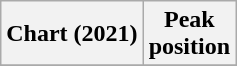<table class="wikitable plainrowheaders" style="text-align:center">
<tr>
<th scope="col">Chart (2021)</th>
<th scope="col">Peak<br>position</th>
</tr>
<tr>
</tr>
</table>
